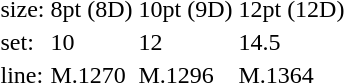<table style="margin-left:40px;">
<tr>
<td>size:</td>
<td>8pt (8D)</td>
<td>10pt (9D)</td>
<td>12pt (12D)</td>
</tr>
<tr>
<td>set:</td>
<td>10</td>
<td>12</td>
<td>14.5</td>
</tr>
<tr>
<td>line:</td>
<td>M.1270</td>
<td>M.1296</td>
<td>M.1364</td>
</tr>
</table>
